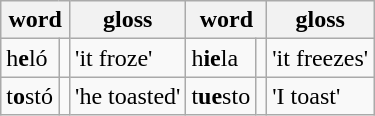<table class="wikitable">
<tr>
<th colspan="2">word</th>
<th>gloss</th>
<th colspan="2">word</th>
<th>gloss</th>
</tr>
<tr>
<td>h<strong>e</strong>ló</td>
<td></td>
<td>'it froze'</td>
<td>h<strong>ie</strong>la</td>
<td></td>
<td>'it freezes'</td>
</tr>
<tr>
<td>t<strong>o</strong>stó</td>
<td></td>
<td>'he toasted'</td>
<td>t<strong>ue</strong>sto</td>
<td></td>
<td>'I toast'</td>
</tr>
</table>
